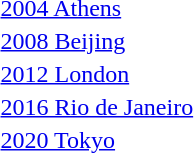<table>
<tr>
<td rowspan=2><a href='#'>2004 Athens</a><br></td>
<td rowspan=2></td>
<td rowspan=2></td>
<td></td>
</tr>
<tr>
<td></td>
</tr>
<tr>
<td rowspan=2><a href='#'>2008 Beijing</a><br></td>
<td rowspan=2></td>
<td rowspan=2></td>
<td></td>
</tr>
<tr>
<td></td>
</tr>
<tr>
<td rowspan=2><a href='#'>2012 London</a><br></td>
<td rowspan=2></td>
<td rowspan=2></td>
<td></td>
</tr>
<tr>
<td></td>
</tr>
<tr>
<td rowspan=2><a href='#'>2016 Rio de Janeiro</a><br></td>
<td rowspan=2></td>
<td rowspan=2></td>
<td></td>
</tr>
<tr>
<td></td>
</tr>
<tr>
<td rowspan=2><a href='#'>2020 Tokyo</a><br></td>
<td rowspan=2></td>
<td rowspan=2></td>
<td></td>
</tr>
<tr>
<td></td>
</tr>
</table>
